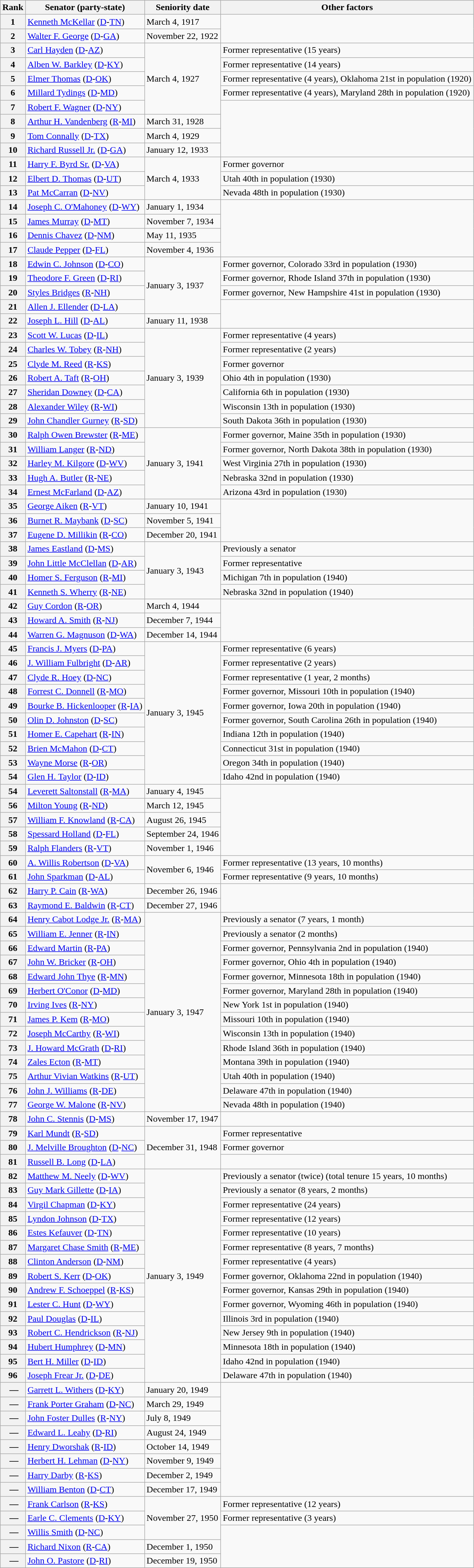<table class=wikitable>
<tr valign=bottom>
<th>Rank</th>
<th>Senator (party-state)</th>
<th>Seniority date</th>
<th>Other factors</th>
</tr>
<tr>
<th>1</th>
<td><a href='#'>Kenneth McKellar</a> (<a href='#'>D</a>-<a href='#'>TN</a>)</td>
<td>March 4, 1917</td>
<td rowspan=2></td>
</tr>
<tr>
<th>2</th>
<td><a href='#'>Walter F. George</a> (<a href='#'>D</a>-<a href='#'>GA</a>)</td>
<td>November 22, 1922</td>
</tr>
<tr>
<th>3</th>
<td><a href='#'>Carl Hayden</a> (<a href='#'>D</a>-<a href='#'>AZ</a>)</td>
<td rowspan=5>March 4, 1927</td>
<td>Former representative (15 years)</td>
</tr>
<tr>
<th>4</th>
<td><a href='#'>Alben W. Barkley</a> (<a href='#'>D</a>-<a href='#'>KY</a>)</td>
<td>Former representative (14 years)</td>
</tr>
<tr>
<th>5</th>
<td><a href='#'>Elmer Thomas</a> (<a href='#'>D</a>-<a href='#'>OK</a>)</td>
<td>Former representative (4 years), Oklahoma 21st in population (1920)</td>
</tr>
<tr>
<th>6</th>
<td><a href='#'>Millard Tydings</a> (<a href='#'>D</a>-<a href='#'>MD</a>)</td>
<td>Former representative (4 years), Maryland 28th in population (1920)</td>
</tr>
<tr>
<th>7</th>
<td><a href='#'>Robert F. Wagner</a> (<a href='#'>D</a>-<a href='#'>NY</a>)</td>
<td rowspan=4></td>
</tr>
<tr>
<th>8</th>
<td><a href='#'>Arthur H. Vandenberg</a> (<a href='#'>R</a>-<a href='#'>MI</a>)</td>
<td>March 31, 1928</td>
</tr>
<tr>
<th>9</th>
<td><a href='#'>Tom Connally</a> (<a href='#'>D</a>-<a href='#'>TX</a>)</td>
<td>March 4, 1929</td>
</tr>
<tr>
<th>10</th>
<td><a href='#'>Richard Russell Jr.</a> (<a href='#'>D</a>-<a href='#'>GA</a>)</td>
<td>January 12, 1933</td>
</tr>
<tr>
<th>11</th>
<td><a href='#'>Harry F. Byrd Sr.</a> (<a href='#'>D</a>-<a href='#'>VA</a>)</td>
<td rowspan= 3>March 4, 1933</td>
<td>Former governor</td>
</tr>
<tr>
<th>12</th>
<td><a href='#'>Elbert D. Thomas</a> (<a href='#'>D</a>-<a href='#'>UT</a>)</td>
<td>Utah 40th in population (1930)</td>
</tr>
<tr>
<th>13</th>
<td><a href='#'>Pat McCarran</a> (<a href='#'>D</a>-<a href='#'>NV</a>)</td>
<td>Nevada 48th in population (1930)</td>
</tr>
<tr>
<th>14</th>
<td><a href='#'>Joseph C. O'Mahoney</a> (<a href='#'>D</a>-<a href='#'>WY</a>)</td>
<td>January 1, 1934</td>
<td rowspan=4></td>
</tr>
<tr>
<th>15</th>
<td><a href='#'>James Murray</a> (<a href='#'>D</a>-<a href='#'>MT</a>)</td>
<td>November 7, 1934</td>
</tr>
<tr>
<th>16</th>
<td><a href='#'>Dennis Chavez</a> (<a href='#'>D</a>-<a href='#'>NM</a>)</td>
<td>May 11, 1935</td>
</tr>
<tr>
<th>17</th>
<td><a href='#'>Claude Pepper</a> (<a href='#'>D</a>-<a href='#'>FL</a>)</td>
<td>November 4, 1936</td>
</tr>
<tr>
<th>18</th>
<td><a href='#'>Edwin C. Johnson</a> (<a href='#'>D</a>-<a href='#'>CO</a>)</td>
<td rowspan= 4>January 3, 1937</td>
<td>Former governor, Colorado 33rd in population (1930)</td>
</tr>
<tr>
<th>19</th>
<td><a href='#'>Theodore F. Green</a> (<a href='#'>D</a>-<a href='#'>RI</a>)</td>
<td>Former governor, Rhode Island 37th in population (1930)</td>
</tr>
<tr>
<th>20</th>
<td><a href='#'>Styles Bridges</a> (<a href='#'>R</a>-<a href='#'>NH</a>)</td>
<td>Former governor, New Hampshire 41st in population (1930)</td>
</tr>
<tr>
<th>21</th>
<td><a href='#'>Allen J. Ellender</a> (<a href='#'>D</a>-<a href='#'>LA</a>)</td>
<td rowspan=2></td>
</tr>
<tr>
<th>22</th>
<td><a href='#'>Joseph L. Hill</a> (<a href='#'>D</a>-<a href='#'>AL</a>)</td>
<td>January 11, 1938</td>
</tr>
<tr>
<th>23</th>
<td><a href='#'>Scott W. Lucas</a> (<a href='#'>D</a>-<a href='#'>IL</a>)</td>
<td rowspan= 7>January 3, 1939</td>
<td>Former representative (4 years)</td>
</tr>
<tr>
<th>24</th>
<td><a href='#'>Charles W. Tobey</a> (<a href='#'>R</a>-<a href='#'>NH</a>)</td>
<td>Former representative (2 years)</td>
</tr>
<tr>
<th>25</th>
<td><a href='#'>Clyde M. Reed</a> (<a href='#'>R</a>-<a href='#'>KS</a>)</td>
<td>Former governor</td>
</tr>
<tr>
<th>26</th>
<td><a href='#'>Robert A. Taft</a> (<a href='#'>R</a>-<a href='#'>OH</a>)</td>
<td>Ohio 4th in population (1930)</td>
</tr>
<tr>
<th>27</th>
<td><a href='#'>Sheridan Downey</a> (<a href='#'>D</a>-<a href='#'>CA</a>)</td>
<td>California 6th in population (1930)</td>
</tr>
<tr>
<th>28</th>
<td><a href='#'>Alexander Wiley</a> (<a href='#'>R</a>-<a href='#'>WI</a>)</td>
<td>Wisconsin 13th in population (1930)</td>
</tr>
<tr>
<th>29</th>
<td><a href='#'>John Chandler Gurney</a> (<a href='#'>R</a>-<a href='#'>SD</a>)</td>
<td>South Dakota 36th in population (1930)</td>
</tr>
<tr>
<th>30</th>
<td><a href='#'>Ralph Owen Brewster</a> (<a href='#'>R</a>-<a href='#'>ME</a>)</td>
<td rowspan= 5>January 3, 1941</td>
<td>Former governor, Maine 35th in population (1930)</td>
</tr>
<tr>
<th>31</th>
<td><a href='#'>William Langer</a> (<a href='#'>R</a>-<a href='#'>ND</a>)</td>
<td>Former governor, North Dakota 38th in population (1930)</td>
</tr>
<tr>
<th>32</th>
<td><a href='#'>Harley M. Kilgore</a> (<a href='#'>D</a>-<a href='#'>WV</a>)</td>
<td>West Virginia 27th in population (1930)</td>
</tr>
<tr>
<th>33</th>
<td><a href='#'>Hugh A. Butler</a> (<a href='#'>R</a>-<a href='#'>NE</a>)</td>
<td>Nebraska 32nd in population (1930)</td>
</tr>
<tr>
<th>34</th>
<td><a href='#'>Ernest McFarland</a> (<a href='#'>D</a>-<a href='#'>AZ</a>)</td>
<td>Arizona 43rd in population (1930)</td>
</tr>
<tr>
<th>35</th>
<td><a href='#'>George Aiken</a> (<a href='#'>R</a>-<a href='#'>VT</a>)</td>
<td>January 10, 1941</td>
<td rowspan=3></td>
</tr>
<tr>
<th>36</th>
<td><a href='#'>Burnet R. Maybank</a> (<a href='#'>D</a>-<a href='#'>SC</a>)</td>
<td>November 5, 1941</td>
</tr>
<tr>
<th>37</th>
<td><a href='#'>Eugene D. Millikin</a> (<a href='#'>R</a>-<a href='#'>CO</a>)</td>
<td>December 20, 1941</td>
</tr>
<tr>
<th>38</th>
<td><a href='#'>James Eastland</a> (<a href='#'>D</a>-<a href='#'>MS</a>)</td>
<td rowspan= 4>January 3, 1943</td>
<td>Previously a senator</td>
</tr>
<tr>
<th>39</th>
<td><a href='#'>John Little McClellan</a> (<a href='#'>D</a>-<a href='#'>AR</a>)</td>
<td>Former representative</td>
</tr>
<tr>
<th>40</th>
<td><a href='#'>Homer S. Ferguson</a> (<a href='#'>R</a>-<a href='#'>MI</a>)</td>
<td>Michigan 7th in population (1940)</td>
</tr>
<tr>
<th>41</th>
<td><a href='#'>Kenneth S. Wherry</a> (<a href='#'>R</a>-<a href='#'>NE</a>)</td>
<td>Nebraska 32nd in population (1940)</td>
</tr>
<tr>
<th>42</th>
<td><a href='#'>Guy Cordon</a> (<a href='#'>R</a>-<a href='#'>OR</a>)</td>
<td>March 4, 1944</td>
<td rowspan=3></td>
</tr>
<tr>
<th>43</th>
<td><a href='#'>Howard A. Smith</a> (<a href='#'>R</a>-<a href='#'>NJ</a>)</td>
<td>December 7, 1944</td>
</tr>
<tr>
<th>44</th>
<td><a href='#'>Warren G. Magnuson</a> (<a href='#'>D</a>-<a href='#'>WA</a>)</td>
<td>December 14, 1944</td>
</tr>
<tr>
<th>45</th>
<td><a href='#'>Francis J. Myers</a> (<a href='#'>D</a>-<a href='#'>PA</a>)</td>
<td rowspan= 10>January 3, 1945</td>
<td>Former representative (6 years)</td>
</tr>
<tr>
<th>46</th>
<td><a href='#'>J. William Fulbright</a> (<a href='#'>D</a>-<a href='#'>AR</a>)</td>
<td>Former representative (2 years)</td>
</tr>
<tr>
<th>47</th>
<td><a href='#'>Clyde R. Hoey</a> (<a href='#'>D</a>-<a href='#'>NC</a>)</td>
<td>Former representative (1 year, 2 months)</td>
</tr>
<tr>
<th>48</th>
<td><a href='#'>Forrest C. Donnell</a> (<a href='#'>R</a>-<a href='#'>MO</a>)</td>
<td>Former governor, Missouri 10th in population (1940)</td>
</tr>
<tr>
<th>49</th>
<td><a href='#'>Bourke B. Hickenlooper</a> (<a href='#'>R</a>-<a href='#'>IA</a>)</td>
<td>Former governor, Iowa 20th in population (1940)</td>
</tr>
<tr>
<th>50</th>
<td><a href='#'>Olin D. Johnston</a> (<a href='#'>D</a>-<a href='#'>SC</a>)</td>
<td>Former governor, South Carolina 26th in population (1940)</td>
</tr>
<tr>
<th>51</th>
<td><a href='#'>Homer E. Capehart</a> (<a href='#'>R</a>-<a href='#'>IN</a>)</td>
<td>Indiana 12th in population (1940)</td>
</tr>
<tr>
<th>52</th>
<td><a href='#'>Brien McMahon</a> (<a href='#'>D</a>-<a href='#'>CT</a>)</td>
<td>Connecticut 31st in population (1940)</td>
</tr>
<tr>
<th>53</th>
<td><a href='#'>Wayne Morse</a> (<a href='#'>R</a>-<a href='#'>OR</a>)</td>
<td>Oregon 34th in population (1940)</td>
</tr>
<tr>
<th>54</th>
<td><a href='#'>Glen H. Taylor</a> (<a href='#'>D</a>-<a href='#'>ID</a>)</td>
<td>Idaho 42nd in population (1940)</td>
</tr>
<tr>
<th>54</th>
<td><a href='#'>Leverett Saltonstall</a> (<a href='#'>R</a>-<a href='#'>MA</a>)</td>
<td>January 4, 1945</td>
<td rowspan=5></td>
</tr>
<tr>
<th>56</th>
<td><a href='#'>Milton Young</a> (<a href='#'>R</a>-<a href='#'>ND</a>)</td>
<td>March 12, 1945</td>
</tr>
<tr>
<th>57</th>
<td><a href='#'>William F. Knowland</a> (<a href='#'>R</a>-<a href='#'>CA</a>)</td>
<td>August 26, 1945</td>
</tr>
<tr>
<th>58</th>
<td><a href='#'>Spessard Holland</a> (<a href='#'>D</a>-<a href='#'>FL</a>)</td>
<td>September 24, 1946</td>
</tr>
<tr>
<th>59</th>
<td><a href='#'>Ralph Flanders</a> (<a href='#'>R</a>-<a href='#'>VT</a>)</td>
<td>November 1, 1946</td>
</tr>
<tr>
<th>60</th>
<td><a href='#'>A. Willis Robertson</a> (<a href='#'>D</a>-<a href='#'>VA</a>)</td>
<td rowspan= 2>November 6, 1946</td>
<td>Former representative (13 years, 10 months)</td>
</tr>
<tr>
<th>61</th>
<td><a href='#'>John Sparkman</a> (<a href='#'>D</a>-<a href='#'>AL</a>)</td>
<td>Former representative (9 years, 10 months)</td>
</tr>
<tr>
<th>62</th>
<td><a href='#'>Harry P. Cain</a> (<a href='#'>R</a>-<a href='#'>WA</a>)</td>
<td>December 26, 1946</td>
<td rowspan=2></td>
</tr>
<tr>
<th>63</th>
<td><a href='#'>Raymond E. Baldwin</a> (<a href='#'>R</a>-<a href='#'>CT</a>)</td>
<td>December 27, 1946</td>
</tr>
<tr>
<th>64</th>
<td><a href='#'>Henry Cabot Lodge Jr.</a> (<a href='#'>R</a>-<a href='#'>MA</a>)</td>
<td rowspan= 14>January 3, 1947</td>
<td>Previously a senator (7 years, 1 month)</td>
</tr>
<tr>
<th>65</th>
<td><a href='#'>William E. Jenner</a> (<a href='#'>R</a>-<a href='#'>IN</a>)</td>
<td>Previously a senator (2 months)</td>
</tr>
<tr>
<th>66</th>
<td><a href='#'>Edward Martin</a> (<a href='#'>R</a>-<a href='#'>PA</a>)</td>
<td>Former governor, Pennsylvania 2nd in population (1940)</td>
</tr>
<tr>
<th>67</th>
<td><a href='#'>John W. Bricker</a> (<a href='#'>R</a>-<a href='#'>OH</a>)</td>
<td>Former governor, Ohio 4th in population (1940)</td>
</tr>
<tr>
<th>68</th>
<td><a href='#'>Edward John Thye</a> (<a href='#'>R</a>-<a href='#'>MN</a>)</td>
<td>Former governor, Minnesota 18th in population (1940)</td>
</tr>
<tr>
<th>69</th>
<td><a href='#'>Herbert O'Conor</a> (<a href='#'>D</a>-<a href='#'>MD</a>)</td>
<td>Former governor, Maryland 28th in population (1940)</td>
</tr>
<tr>
<th>70</th>
<td><a href='#'>Irving Ives</a> (<a href='#'>R</a>-<a href='#'>NY</a>)</td>
<td>New York 1st in population (1940)</td>
</tr>
<tr>
<th>71</th>
<td><a href='#'>James P. Kem</a> (<a href='#'>R</a>-<a href='#'>MO</a>)</td>
<td>Missouri 10th in population (1940)</td>
</tr>
<tr>
<th>72</th>
<td><a href='#'>Joseph McCarthy</a> (<a href='#'>R</a>-<a href='#'>WI</a>)</td>
<td>Wisconsin 13th in population (1940)</td>
</tr>
<tr>
<th>73</th>
<td><a href='#'>J. Howard McGrath</a> (<a href='#'>D</a>-<a href='#'>RI</a>)</td>
<td>Rhode Island 36th in population (1940)</td>
</tr>
<tr>
<th>74</th>
<td><a href='#'>Zales Ecton</a> (<a href='#'>R</a>-<a href='#'>MT</a>)</td>
<td>Montana 39th in population (1940)</td>
</tr>
<tr>
<th>75</th>
<td><a href='#'>Arthur Vivian Watkins</a> (<a href='#'>R</a>-<a href='#'>UT</a>)</td>
<td>Utah 40th in population (1940)</td>
</tr>
<tr>
<th>76</th>
<td><a href='#'>John J. Williams</a> (<a href='#'>R</a>-<a href='#'>DE</a>)</td>
<td>Delaware 47th in population (1940)</td>
</tr>
<tr>
<th>77</th>
<td><a href='#'>George W. Malone</a> (<a href='#'>R</a>-<a href='#'>NV</a>)</td>
<td>Nevada 48th in population (1940)</td>
</tr>
<tr>
<th>78</th>
<td><a href='#'>John C. Stennis</a> (<a href='#'>D</a>-<a href='#'>MS</a>)</td>
<td>November 17, 1947</td>
<td></td>
</tr>
<tr>
<th>79</th>
<td><a href='#'>Karl Mundt</a> (<a href='#'>R</a>-<a href='#'>SD</a>)</td>
<td rowspan= 3>December 31, 1948</td>
<td>Former representative</td>
</tr>
<tr>
<th>80</th>
<td><a href='#'>J. Melville Broughton</a> (<a href='#'>D</a>-<a href='#'>NC</a>)</td>
<td>Former governor</td>
</tr>
<tr>
<th>81</th>
<td><a href='#'>Russell B. Long</a> (<a href='#'>D</a>-<a href='#'>LA</a>)</td>
<td></td>
</tr>
<tr>
<th>82</th>
<td><a href='#'>Matthew M. Neely</a> (<a href='#'>D</a>-<a href='#'>WV</a>)</td>
<td rowspan= 15>January 3, 1949</td>
<td>Previously a senator (twice) (total tenure 15 years, 10 months)</td>
</tr>
<tr>
<th>83</th>
<td><a href='#'>Guy Mark Gillette</a> (<a href='#'>D</a>-<a href='#'>IA</a>)</td>
<td>Previously a senator (8 years, 2 months)</td>
</tr>
<tr>
<th>84</th>
<td><a href='#'>Virgil Chapman</a> (<a href='#'>D</a>-<a href='#'>KY</a>)</td>
<td>Former representative (24 years)</td>
</tr>
<tr>
<th>85</th>
<td><a href='#'>Lyndon Johnson</a> (<a href='#'>D</a>-<a href='#'>TX</a>)</td>
<td>Former representative (12 years)</td>
</tr>
<tr>
<th>86</th>
<td><a href='#'>Estes Kefauver</a> (<a href='#'>D</a>-<a href='#'>TN</a>)</td>
<td>Former representative (10 years)</td>
</tr>
<tr>
<th>87</th>
<td><a href='#'>Margaret Chase Smith</a> (<a href='#'>R</a>-<a href='#'>ME</a>)</td>
<td>Former representative (8 years, 7 months)</td>
</tr>
<tr>
<th>88</th>
<td><a href='#'>Clinton Anderson</a> (<a href='#'>D</a>-<a href='#'>NM</a>)</td>
<td>Former representative (4 years)</td>
</tr>
<tr>
<th>89</th>
<td><a href='#'>Robert S. Kerr</a> (<a href='#'>D</a>-<a href='#'>OK</a>)</td>
<td>Former governor, Oklahoma 22nd in population (1940)</td>
</tr>
<tr>
<th>90</th>
<td><a href='#'>Andrew F. Schoeppel</a> (<a href='#'>R</a>-<a href='#'>KS</a>)</td>
<td>Former governor, Kansas 29th in population (1940)</td>
</tr>
<tr>
<th>91</th>
<td><a href='#'>Lester C. Hunt</a> (<a href='#'>D</a>-<a href='#'>WY</a>)</td>
<td>Former governor, Wyoming 46th in population (1940)</td>
</tr>
<tr>
<th>92</th>
<td><a href='#'>Paul Douglas</a> (<a href='#'>D</a>-<a href='#'>IL</a>)</td>
<td>Illinois 3rd in population (1940)</td>
</tr>
<tr>
<th>93</th>
<td><a href='#'>Robert C. Hendrickson</a> (<a href='#'>R</a>-<a href='#'>NJ</a>)</td>
<td>New Jersey 9th in population (1940)</td>
</tr>
<tr>
<th>94</th>
<td><a href='#'>Hubert Humphrey</a> (<a href='#'>D</a>-<a href='#'>MN</a>)</td>
<td>Minnesota 18th in population (1940)</td>
</tr>
<tr>
<th>95</th>
<td><a href='#'>Bert H. Miller</a> (<a href='#'>D</a>-<a href='#'>ID</a>)</td>
<td>Idaho 42nd in population (1940)</td>
</tr>
<tr>
<th>96</th>
<td><a href='#'>Joseph Frear Jr.</a> (<a href='#'>D</a>-<a href='#'>DE</a>)</td>
<td>Delaware 47th in population (1940)</td>
</tr>
<tr>
<th> —</th>
<td><a href='#'>Garrett L. Withers</a> (<a href='#'>D</a>-<a href='#'>KY</a>)</td>
<td>January 20, 1949</td>
<td rowspan=8></td>
</tr>
<tr>
<th> —</th>
<td><a href='#'>Frank Porter Graham</a> (<a href='#'>D</a>-<a href='#'>NC</a>)</td>
<td>March 29, 1949</td>
</tr>
<tr>
<th> —</th>
<td><a href='#'>John Foster Dulles</a> (<a href='#'>R</a>-<a href='#'>NY</a>)</td>
<td>July 8, 1949</td>
</tr>
<tr>
<th> —</th>
<td><a href='#'>Edward L. Leahy</a> (<a href='#'>D</a>-<a href='#'>RI</a>)</td>
<td>August 24, 1949</td>
</tr>
<tr>
<th> —</th>
<td><a href='#'>Henry Dworshak</a> (<a href='#'>R</a>-<a href='#'>ID</a>)</td>
<td>October 14, 1949</td>
</tr>
<tr>
<th> —</th>
<td><a href='#'>Herbert H. Lehman</a> (<a href='#'>D</a>-<a href='#'>NY</a>)</td>
<td>November 9, 1949</td>
</tr>
<tr>
<th> —</th>
<td><a href='#'>Harry Darby</a> (<a href='#'>R</a>-<a href='#'>KS</a>)</td>
<td>December 2, 1949</td>
</tr>
<tr>
<th> —</th>
<td><a href='#'>William Benton</a> (<a href='#'>D</a>-<a href='#'>CT</a>)</td>
<td>December 17, 1949</td>
</tr>
<tr>
<th> —</th>
<td><a href='#'>Frank Carlson</a> (<a href='#'>R</a>-<a href='#'>KS</a>)</td>
<td rowspan= 3>November 27, 1950</td>
<td>Former representative (12 years)</td>
</tr>
<tr>
<th> —</th>
<td><a href='#'>Earle C. Clements</a> (<a href='#'>D</a>-<a href='#'>KY</a>)</td>
<td>Former representative (3 years)</td>
</tr>
<tr>
<th> —</th>
<td><a href='#'>Willis Smith</a> (<a href='#'>D</a>-<a href='#'>NC</a>)</td>
<td rowspan=3></td>
</tr>
<tr>
<th> —</th>
<td><a href='#'>Richard Nixon</a> (<a href='#'>R</a>-<a href='#'>CA</a>)</td>
<td>December 1, 1950</td>
</tr>
<tr>
<th> —</th>
<td><a href='#'>John O. Pastore</a> (<a href='#'>D</a>-<a href='#'>RI</a>)</td>
<td>December 19, 1950</td>
</tr>
</table>
